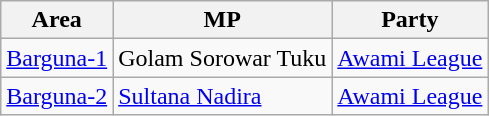<table class="wikitable sortable">
<tr>
<th>Area</th>
<th>MP</th>
<th>Party</th>
</tr>
<tr>
<td><a href='#'>Barguna-1</a></td>
<td>Golam Sorowar Tuku</td>
<td><a href='#'>Awami League</a></td>
</tr>
<tr>
<td><a href='#'>Barguna-2</a></td>
<td><a href='#'>Sultana Nadira</a></td>
<td><a href='#'>Awami League</a></td>
</tr>
</table>
